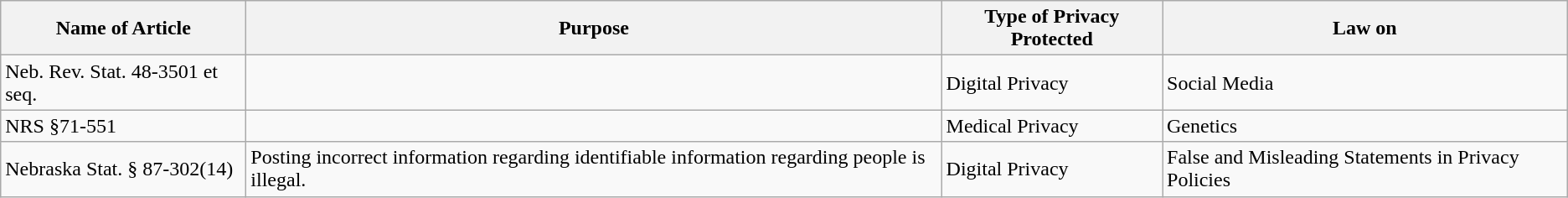<table class="wikitable">
<tr>
<th>Name of Article</th>
<th>Purpose</th>
<th>Type of Privacy Protected</th>
<th>Law on</th>
</tr>
<tr>
<td>Neb. Rev. Stat. 48-3501 et seq.</td>
<td></td>
<td>Digital Privacy</td>
<td>Social Media</td>
</tr>
<tr>
<td>NRS §71-551</td>
<td></td>
<td>Medical Privacy</td>
<td>Genetics</td>
</tr>
<tr>
<td>Nebraska Stat. § 87-302(14)</td>
<td>Posting incorrect information regarding identifiable information regarding people is illegal.</td>
<td>Digital Privacy</td>
<td>False and Misleading Statements in Privacy Policies</td>
</tr>
</table>
